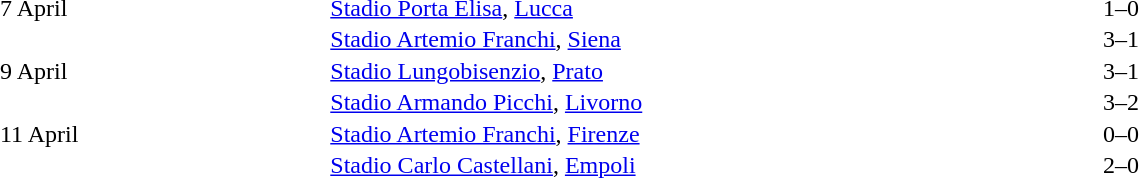<table cellspacing=1 width=70%>
<tr>
<th width=25%></th>
<th width=30%></th>
<th width=15%></th>
<th width=30%></th>
</tr>
<tr>
<td>7 April</td>
<td><a href='#'>Stadio Porta Elisa</a>, <a href='#'>Lucca</a></td>
<td align=right></td>
<td align=center>1–0</td>
<td></td>
</tr>
<tr>
<td></td>
<td><a href='#'> Stadio Artemio Franchi</a>, <a href='#'>Siena</a></td>
<td align=right></td>
<td align=center>3–1</td>
<td></td>
</tr>
<tr>
<td>9 April</td>
<td><a href='#'>Stadio Lungobisenzio</a>, <a href='#'>Prato</a></td>
<td align=right></td>
<td align=center>3–1</td>
<td></td>
</tr>
<tr>
<td></td>
<td><a href='#'>Stadio Armando Picchi</a>, <a href='#'>Livorno</a></td>
<td align=right></td>
<td align=center>3–2</td>
<td></td>
</tr>
<tr>
<td>11 April</td>
<td><a href='#'>Stadio Artemio Franchi</a>, <a href='#'>Firenze</a></td>
<td align=right></td>
<td align=center>0–0</td>
<td></td>
</tr>
<tr>
<td></td>
<td><a href='#'>Stadio Carlo Castellani</a>, <a href='#'>Empoli</a></td>
<td align=right></td>
<td align=center>2–0</td>
<td></td>
</tr>
</table>
